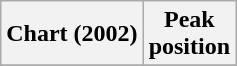<table class="wikitable plainrowheaders" style="text-align:center">
<tr>
<th scope="col">Chart (2002)</th>
<th scope="col">Peak<br>position</th>
</tr>
<tr>
</tr>
</table>
